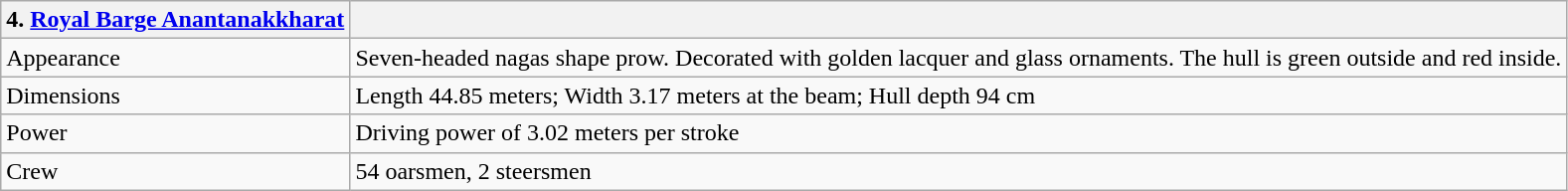<table class="wikitable">
<tr>
<th>4. <a href='#'>Royal Barge Anantanakkharat</a></th>
<th><br></th>
</tr>
<tr>
<td>Appearance</td>
<td>Seven-headed nagas shape prow. Decorated with golden lacquer and glass ornaments. The hull is green outside and red inside.</td>
</tr>
<tr>
<td>Dimensions</td>
<td>Length 44.85 meters; Width 3.17 meters at the beam; Hull depth 94 cm</td>
</tr>
<tr>
<td>Power</td>
<td>Driving power of 3.02 meters per stroke</td>
</tr>
<tr>
<td>Crew</td>
<td>54 oarsmen, 2 steersmen</td>
</tr>
</table>
